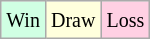<table class="wikitable">
<tr>
<td style="background:#d0ffe3;"><small>Win</small></td>
<td style="background:#ffd;"><small>Draw</small></td>
<td style="background:#ffd0e3;"><small>Loss</small></td>
</tr>
</table>
